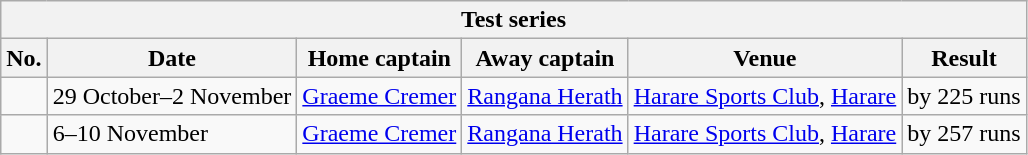<table class="wikitable">
<tr>
<th colspan="6">Test series</th>
</tr>
<tr>
<th>No.</th>
<th>Date</th>
<th>Home captain</th>
<th>Away captain</th>
<th>Venue</th>
<th>Result</th>
</tr>
<tr>
<td></td>
<td>29 October–2 November</td>
<td><a href='#'>Graeme Cremer</a></td>
<td><a href='#'>Rangana Herath</a></td>
<td><a href='#'>Harare Sports Club</a>, <a href='#'>Harare</a></td>
<td> by 225 runs</td>
</tr>
<tr>
<td></td>
<td>6–10 November</td>
<td><a href='#'>Graeme Cremer</a></td>
<td><a href='#'>Rangana Herath</a></td>
<td><a href='#'>Harare Sports Club</a>, <a href='#'>Harare</a></td>
<td> by 257 runs</td>
</tr>
</table>
